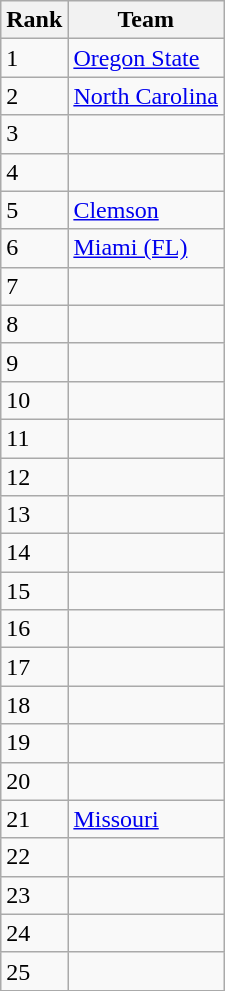<table class=wikitable>
<tr>
<th>Rank</th>
<th>Team</th>
</tr>
<tr>
<td>1</td>
<td><a href='#'>Oregon State</a></td>
</tr>
<tr>
<td>2</td>
<td><a href='#'>North Carolina</a></td>
</tr>
<tr>
<td>3</td>
<td></td>
</tr>
<tr>
<td>4</td>
<td></td>
</tr>
<tr>
<td>5</td>
<td><a href='#'>Clemson</a></td>
</tr>
<tr>
<td>6</td>
<td><a href='#'>Miami (FL)</a></td>
</tr>
<tr>
<td>7</td>
<td></td>
</tr>
<tr>
<td>8</td>
<td></td>
</tr>
<tr>
<td>9</td>
<td></td>
</tr>
<tr>
<td>10</td>
<td></td>
</tr>
<tr>
<td>11</td>
<td></td>
</tr>
<tr>
<td>12</td>
<td></td>
</tr>
<tr>
<td>13</td>
<td></td>
</tr>
<tr>
<td>14</td>
<td></td>
</tr>
<tr>
<td>15</td>
<td></td>
</tr>
<tr>
<td>16</td>
<td></td>
</tr>
<tr>
<td>17</td>
<td></td>
</tr>
<tr>
<td>18</td>
<td></td>
</tr>
<tr>
<td>19</td>
<td></td>
</tr>
<tr>
<td>20</td>
<td></td>
</tr>
<tr>
<td>21</td>
<td><a href='#'>Missouri</a></td>
</tr>
<tr>
<td>22</td>
<td></td>
</tr>
<tr>
<td>23</td>
<td></td>
</tr>
<tr>
<td>24</td>
<td></td>
</tr>
<tr>
<td>25</td>
<td></td>
</tr>
</table>
